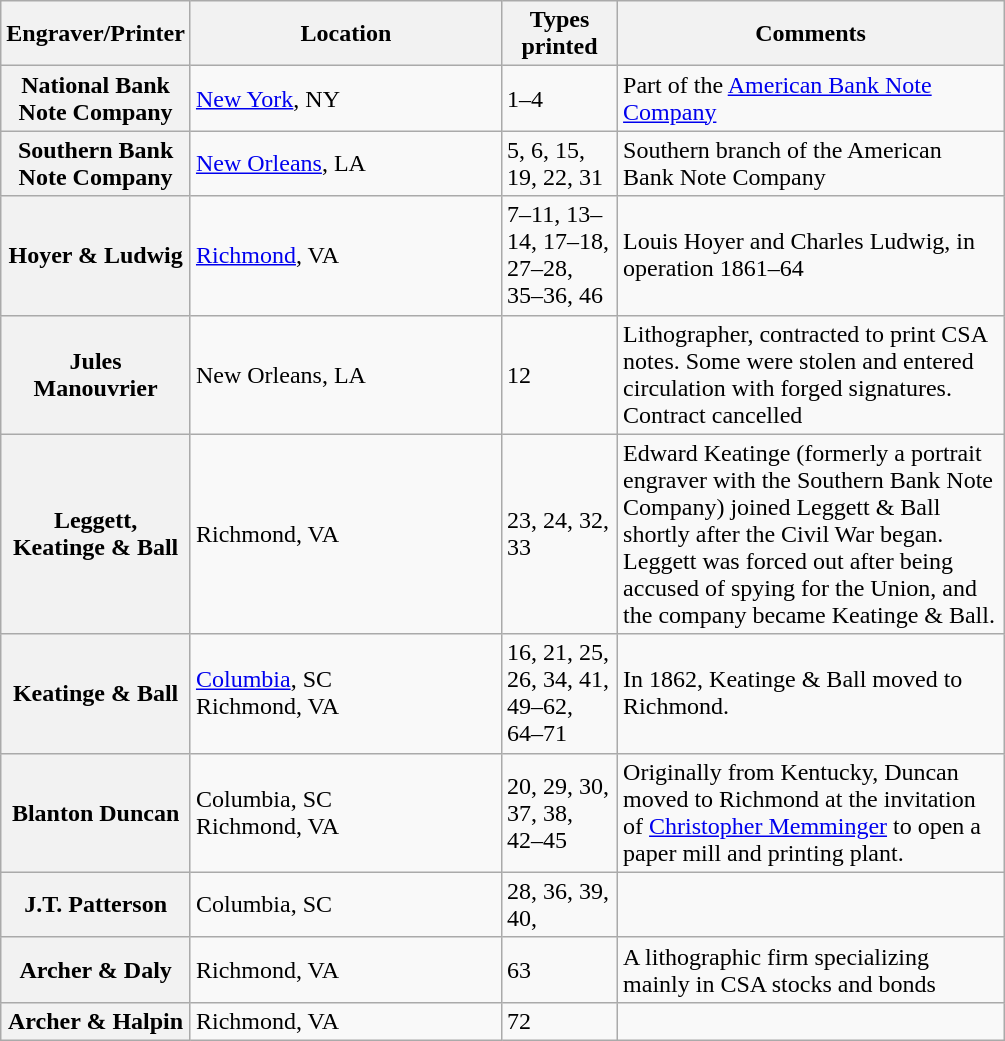<table class="wikitable">
<tr>
<th scope="col" style="width:80px;">Engraver/Printer</th>
<th scope="col" style="width:200px;">Location</th>
<th scope="col" style="width:70px;">Types printed</th>
<th scope="col" style="width:250px;">Comments</th>
</tr>
<tr>
<th scope="row">National Bank Note Company</th>
<td><a href='#'>New York</a>, NY</td>
<td>1–4</td>
<td>Part of the <a href='#'>American Bank Note Company</a></td>
</tr>
<tr>
<th scope="row">Southern Bank Note Company</th>
<td><a href='#'>New Orleans</a>, LA</td>
<td>5, 6, 15, 19, 22, 31</td>
<td>Southern branch of the American Bank Note Company</td>
</tr>
<tr>
<th scope="row">Hoyer & Ludwig</th>
<td><a href='#'>Richmond</a>, VA</td>
<td>7–11, 13–14, 17–18, 27–28, 35–36, 46</td>
<td>Louis Hoyer and Charles Ludwig, in operation 1861–64</td>
</tr>
<tr>
<th scope="row">Jules Manouvrier</th>
<td>New Orleans, LA</td>
<td>12</td>
<td>Lithographer, contracted to print  CSA notes. Some were stolen and entered circulation with forged signatures. Contract cancelled</td>
</tr>
<tr>
<th scope="row">Leggett, Keatinge & Ball</th>
<td>Richmond, VA</td>
<td>23, 24, 32, 33</td>
<td>Edward Keatinge (formerly a portrait engraver with the Southern Bank Note Company) joined Leggett & Ball shortly after the Civil War began. Leggett was forced out after being accused of spying for the Union, and the company became Keatinge & Ball.</td>
</tr>
<tr>
<th scope="row">Keatinge & Ball</th>
<td><a href='#'>Columbia</a>, SC<br>Richmond, VA</td>
<td>16, 21, 25, 26, 34, 41, 49–62, 64–71</td>
<td>In 1862, Keatinge & Ball moved to Richmond.</td>
</tr>
<tr>
<th scope="row">Blanton Duncan</th>
<td>Columbia, SC<br>Richmond, VA</td>
<td>20, 29, 30, 37, 38, 42–45</td>
<td>Originally from Kentucky, Duncan moved to Richmond at the invitation of <a href='#'>Christopher Memminger</a> to open a paper mill and printing plant.</td>
</tr>
<tr>
<th scope="row">J.T. Patterson</th>
<td>Columbia, SC</td>
<td>28, 36, 39, 40,</td>
<td></td>
</tr>
<tr>
<th scope="row">Archer & Daly</th>
<td>Richmond, VA</td>
<td>63</td>
<td>A lithographic firm specializing mainly in CSA stocks and bonds</td>
</tr>
<tr>
<th scope="row">Archer & Halpin</th>
<td>Richmond, VA</td>
<td>72</td>
<td></td>
</tr>
</table>
